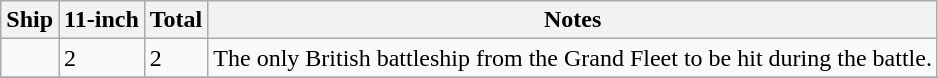<table class="wikitable">
<tr>
<th>Ship</th>
<th>11-inch</th>
<th>Total</th>
<th>Notes</th>
</tr>
<tr>
<td></td>
<td>2</td>
<td>2</td>
<td>The only British battleship from the Grand Fleet to be hit during the battle.</td>
</tr>
<tr>
</tr>
</table>
